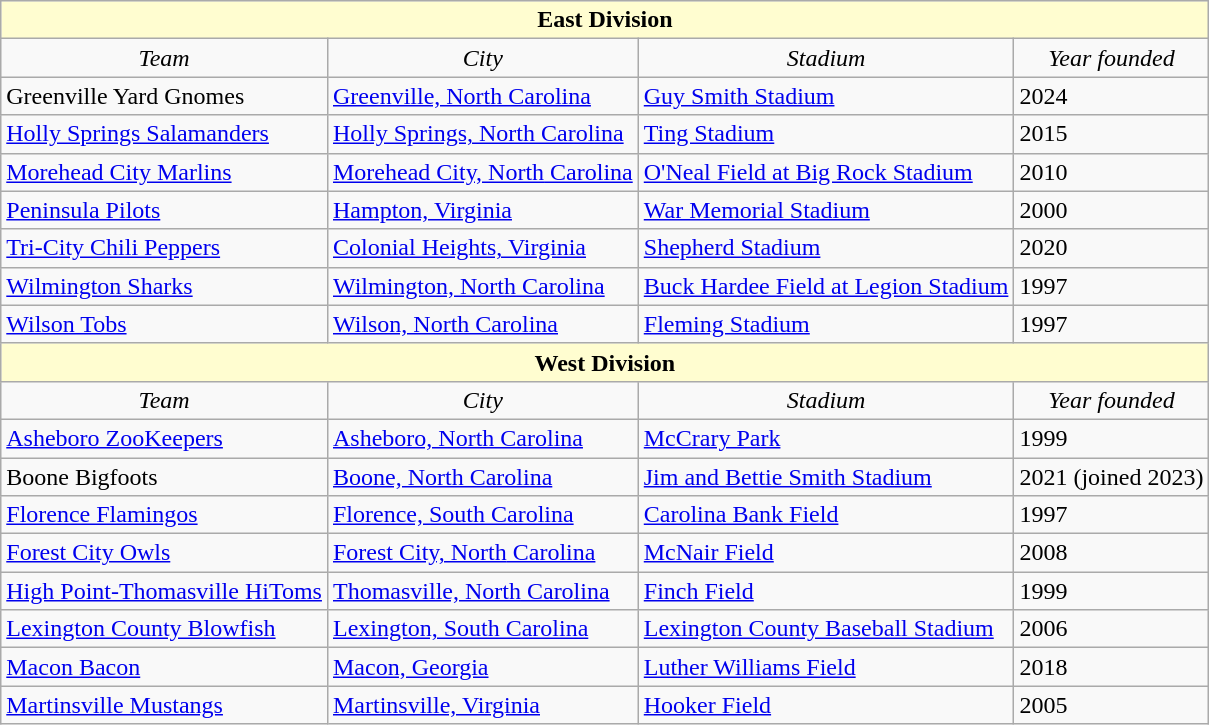<table class="wikitable" border="1">
<tr>
<th colspan="4" style="background:#FFFDD0;">East Division</th>
</tr>
<tr>
<td align="center"><em>Team</em></td>
<td align="center"><em>City</em></td>
<td align="center"><em>Stadium</em></td>
<td align="center"><em>Year founded</em></td>
</tr>
<tr>
<td>Greenville Yard Gnomes</td>
<td><a href='#'>Greenville, North Carolina</a></td>
<td><a href='#'>Guy Smith Stadium</a></td>
<td>2024</td>
</tr>
<tr>
<td><a href='#'>Holly Springs Salamanders</a></td>
<td><a href='#'>Holly Springs, North</a><a href='#'> Carolina</a></td>
<td><a href='#'>Ting Stadium</a></td>
<td>2015</td>
</tr>
<tr>
<td><a href='#'>Morehead City Marlins</a></td>
<td><a href='#'>Morehead City, North</a><a href='#'> Carolina</a></td>
<td><a href='#'>O'Neal Field at Big Rock Stadium</a></td>
<td>2010</td>
</tr>
<tr>
<td><a href='#'>Peninsula Pilots</a></td>
<td><a href='#'>Hampton, Virginia</a></td>
<td><a href='#'>War Memorial Stadium</a></td>
<td>2000</td>
</tr>
<tr>
<td><a href='#'>Tri-City Chili Peppers</a></td>
<td><a href='#'>Colonial Heights, Virginia</a></td>
<td><a href='#'>Shepherd Stadium</a></td>
<td>2020</td>
</tr>
<tr>
<td><a href='#'>Wilmington Sharks</a></td>
<td><a href='#'>Wilmington, North</a><a href='#'> Carolina</a></td>
<td><a href='#'>Buck Hardee Field at Legion Stadium</a></td>
<td>1997</td>
</tr>
<tr>
<td><a href='#'>Wilson Tobs</a></td>
<td><a href='#'>Wilson, North Carolina</a></td>
<td><a href='#'>Fleming Stadium</a></td>
<td>1997</td>
</tr>
<tr>
<th colspan="4" style="background:#FFFDD0;">West Division</th>
</tr>
<tr>
<td align="center"><em>Team</em></td>
<td align="center"><em>City</em></td>
<td align="center"><em>Stadium</em></td>
<td align="center"><em>Year founded</em></td>
</tr>
<tr>
<td><a href='#'>Asheboro ZooKeepers</a></td>
<td><a href='#'>Asheboro, North Carolina</a></td>
<td><a href='#'>McCrary Park</a></td>
<td>1999</td>
</tr>
<tr>
<td>Boone Bigfoots</td>
<td><a href='#'>Boone, North Carolina</a></td>
<td><a href='#'>Jim and Bettie Smith Stadium</a></td>
<td>2021 (joined 2023)</td>
</tr>
<tr>
<td><a href='#'>Florence Flamingos</a></td>
<td><a href='#'>Florence, South Carolina</a></td>
<td><a href='#'>Carolina Bank Field</a></td>
<td>1997</td>
</tr>
<tr>
<td><a href='#'>Forest City Owls</a></td>
<td><a href='#'>Forest City, North</a><a href='#'> Carolina</a></td>
<td><a href='#'>McNair Field</a></td>
<td>2008</td>
</tr>
<tr>
<td><a href='#'>High Point-Thomasville HiToms</a></td>
<td><a href='#'>Thomasville, North</a><a href='#'> Carolina</a></td>
<td><a href='#'>Finch Field</a></td>
<td>1999</td>
</tr>
<tr>
<td><a href='#'>Lexington County Blowfish</a></td>
<td><a href='#'>Lexington, South Carolina</a></td>
<td><a href='#'>Lexington County Baseball Stadium</a></td>
<td>2006</td>
</tr>
<tr>
<td><a href='#'>Macon Bacon</a></td>
<td><a href='#'>Macon, Georgia</a></td>
<td><a href='#'>Luther Williams Field</a></td>
<td>2018</td>
</tr>
<tr>
<td><a href='#'>Martinsville Mustangs</a></td>
<td><a href='#'>Martinsville, Virginia</a></td>
<td><a href='#'>Hooker Field</a></td>
<td>2005</td>
</tr>
</table>
